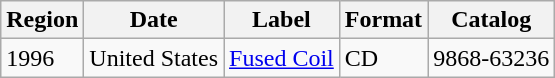<table class="wikitable">
<tr>
<th>Region</th>
<th>Date</th>
<th>Label</th>
<th>Format</th>
<th>Catalog</th>
</tr>
<tr>
<td>1996</td>
<td>United States</td>
<td><a href='#'>Fused Coil</a></td>
<td>CD</td>
<td>9868-63236</td>
</tr>
</table>
